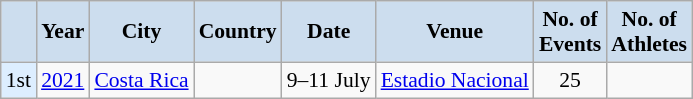<table class="wikitable" style="text-align:center; font-size: 90%;" align="center">
<tr>
<th style="background-color: #CCDDEE;"></th>
<th style="background-color: #CCDDEE;">Year</th>
<th style="background-color: #CCDDEE;">City</th>
<th style="background-color: #CCDDEE;">Country</th>
<th style="background-color: #CCDDEE;">Date</th>
<th style="background-color: #CCDDEE;">Venue</th>
<th style="background-color: #CCDDEE;">No. of <br>Events</th>
<th style="background-color: #CCDDEE;">No. of<br>Athletes</th>
</tr>
<tr>
<td bgcolor=DDEEFF>1st</td>
<td><a href='#'>2021</a></td>
<td><a href='#'>Costa Rica</a></td>
<td></td>
<td>9–11 July</td>
<td><a href='#'>Estadio Nacional</a></td>
<td>25</td>
<td></td>
</tr>
</table>
